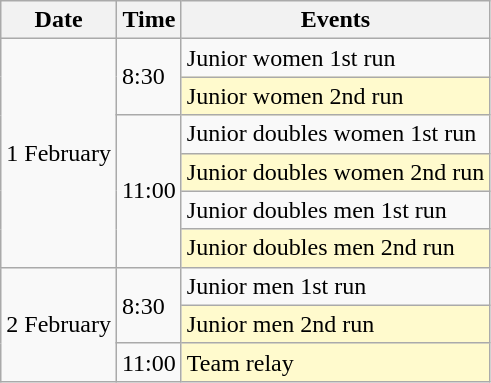<table class="wikitable">
<tr>
<th>Date</th>
<th>Time</th>
<th>Events</th>
</tr>
<tr>
<td rowspan=6>1 February</td>
<td rowspan=2>8:30</td>
<td>Junior women 1st run</td>
</tr>
<tr bgcolor=lemonchiffon>
<td>Junior women 2nd run</td>
</tr>
<tr>
<td rowspan=4>11:00</td>
<td>Junior doubles women 1st run</td>
</tr>
<tr bgcolor=lemonchiffon>
<td>Junior doubles women 2nd run</td>
</tr>
<tr>
<td>Junior doubles men 1st run</td>
</tr>
<tr bgcolor=lemonchiffon>
<td>Junior doubles men 2nd run</td>
</tr>
<tr>
<td rowspan=5>2 February</td>
<td rowspan=2>8:30</td>
<td>Junior men 1st run</td>
</tr>
<tr bgcolor=lemonchiffon>
<td>Junior men 2nd run</td>
</tr>
<tr>
<td>11:00</td>
<td bgcolor=lemonchiffon>Team relay</td>
</tr>
</table>
